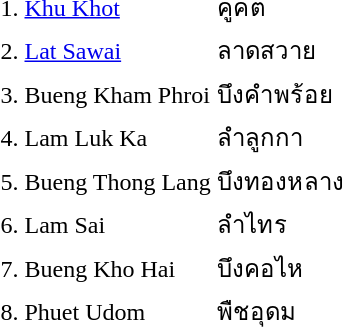<table>
<tr>
<td>1.</td>
<td><a href='#'>Khu Khot</a></td>
<td>คูคต</td>
<td></td>
</tr>
<tr>
<td>2.</td>
<td><a href='#'>Lat Sawai</a></td>
<td>ลาดสวาย</td>
<td></td>
</tr>
<tr>
<td>3.</td>
<td>Bueng Kham Phroi</td>
<td>บึงคำพร้อย</td>
<td></td>
</tr>
<tr>
<td>4.</td>
<td>Lam Luk Ka</td>
<td>ลำลูกกา</td>
<td></td>
</tr>
<tr>
<td>5.</td>
<td>Bueng Thong Lang</td>
<td>บึงทองหลาง</td>
<td></td>
</tr>
<tr>
<td>6.</td>
<td>Lam Sai</td>
<td>ลำไทร</td>
<td></td>
</tr>
<tr>
<td>7.</td>
<td>Bueng Kho Hai</td>
<td>บึงคอไห</td>
<td></td>
</tr>
<tr>
<td>8.</td>
<td>Phuet Udom</td>
<td>พืชอุดม</td>
<td></td>
</tr>
</table>
